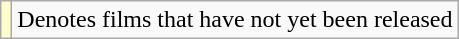<table class="wikitable">
<tr>
<td style="background:#ffc;"></td>
<td>Denotes films that have not yet been released</td>
</tr>
</table>
